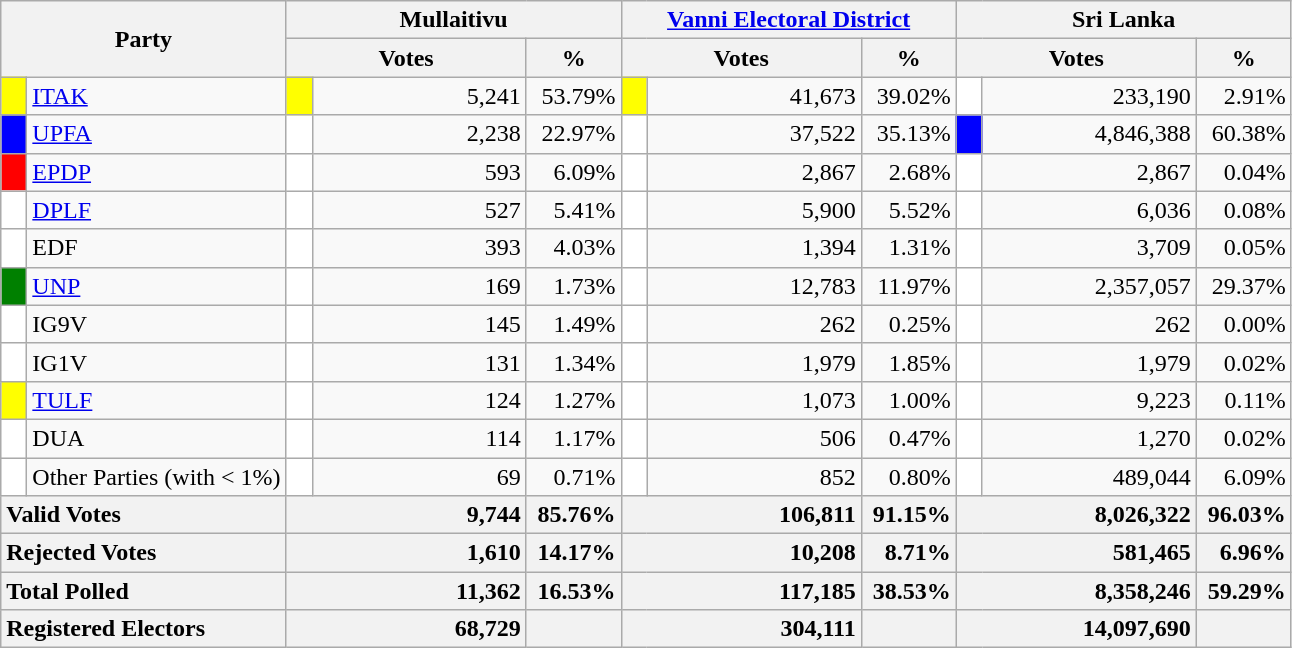<table class="wikitable">
<tr>
<th colspan="2" width="144px"rowspan="2">Party</th>
<th colspan="3" width="216px">Mullaitivu</th>
<th colspan="3" width="216px"><a href='#'>Vanni Electoral District</a></th>
<th colspan="3" width="216px">Sri Lanka</th>
</tr>
<tr>
<th colspan="2" width="144px">Votes</th>
<th>%</th>
<th colspan="2" width="144px">Votes</th>
<th>%</th>
<th colspan="2" width="144px">Votes</th>
<th>%</th>
</tr>
<tr>
<td style="background-color:yellow;" width="10px"></td>
<td style="text-align:left;"><a href='#'>ITAK</a></td>
<td style="background-color:yellow;" width="10px"></td>
<td style="text-align:right;">5,241</td>
<td style="text-align:right;">53.79%</td>
<td style="background-color:yellow;" width="10px"></td>
<td style="text-align:right;">41,673</td>
<td style="text-align:right;">39.02%</td>
<td style="background-color:white;" width="10px"></td>
<td style="text-align:right;">233,190</td>
<td style="text-align:right;">2.91%</td>
</tr>
<tr>
<td style="background-color:blue;" width="10px"></td>
<td style="text-align:left;"><a href='#'>UPFA</a></td>
<td style="background-color:white;" width="10px"></td>
<td style="text-align:right;">2,238</td>
<td style="text-align:right;">22.97%</td>
<td style="background-color:white;" width="10px"></td>
<td style="text-align:right;">37,522</td>
<td style="text-align:right;">35.13%</td>
<td style="background-color:blue;" width="10px"></td>
<td style="text-align:right;">4,846,388</td>
<td style="text-align:right;">60.38%</td>
</tr>
<tr>
<td style="background-color:red;" width="10px"></td>
<td style="text-align:left;"><a href='#'>EPDP</a></td>
<td style="background-color:white;" width="10px"></td>
<td style="text-align:right;">593</td>
<td style="text-align:right;">6.09%</td>
<td style="background-color:white;" width="10px"></td>
<td style="text-align:right;">2,867</td>
<td style="text-align:right;">2.68%</td>
<td style="background-color:white;" width="10px"></td>
<td style="text-align:right;">2,867</td>
<td style="text-align:right;">0.04%</td>
</tr>
<tr>
<td style="background-color:white;" width="10px"></td>
<td style="text-align:left;"><a href='#'>DPLF</a></td>
<td style="background-color:white;" width="10px"></td>
<td style="text-align:right;">527</td>
<td style="text-align:right;">5.41%</td>
<td style="background-color:white;" width="10px"></td>
<td style="text-align:right;">5,900</td>
<td style="text-align:right;">5.52%</td>
<td style="background-color:white;" width="10px"></td>
<td style="text-align:right;">6,036</td>
<td style="text-align:right;">0.08%</td>
</tr>
<tr>
<td style="background-color:white;" width="10px"></td>
<td style="text-align:left;">EDF</td>
<td style="background-color:white;" width="10px"></td>
<td style="text-align:right;">393</td>
<td style="text-align:right;">4.03%</td>
<td style="background-color:white;" width="10px"></td>
<td style="text-align:right;">1,394</td>
<td style="text-align:right;">1.31%</td>
<td style="background-color:white;" width="10px"></td>
<td style="text-align:right;">3,709</td>
<td style="text-align:right;">0.05%</td>
</tr>
<tr>
<td style="background-color:green;" width="10px"></td>
<td style="text-align:left;"><a href='#'>UNP</a></td>
<td style="background-color:white;" width="10px"></td>
<td style="text-align:right;">169</td>
<td style="text-align:right;">1.73%</td>
<td style="background-color:white;" width="10px"></td>
<td style="text-align:right;">12,783</td>
<td style="text-align:right;">11.97%</td>
<td style="background-color:white;" width="10px"></td>
<td style="text-align:right;">2,357,057</td>
<td style="text-align:right;">29.37%</td>
</tr>
<tr>
<td style="background-color:white;" width="10px"></td>
<td style="text-align:left;">IG9V</td>
<td style="background-color:white;" width="10px"></td>
<td style="text-align:right;">145</td>
<td style="text-align:right;">1.49%</td>
<td style="background-color:white;" width="10px"></td>
<td style="text-align:right;">262</td>
<td style="text-align:right;">0.25%</td>
<td style="background-color:white;" width="10px"></td>
<td style="text-align:right;">262</td>
<td style="text-align:right;">0.00%</td>
</tr>
<tr>
<td style="background-color:white;" width="10px"></td>
<td style="text-align:left;">IG1V</td>
<td style="background-color:white;" width="10px"></td>
<td style="text-align:right;">131</td>
<td style="text-align:right;">1.34%</td>
<td style="background-color:white;" width="10px"></td>
<td style="text-align:right;">1,979</td>
<td style="text-align:right;">1.85%</td>
<td style="background-color:white;" width="10px"></td>
<td style="text-align:right;">1,979</td>
<td style="text-align:right;">0.02%</td>
</tr>
<tr>
<td style="background-color:yellow;" width="10px"></td>
<td style="text-align:left;"><a href='#'>TULF</a></td>
<td style="background-color:white;" width="10px"></td>
<td style="text-align:right;">124</td>
<td style="text-align:right;">1.27%</td>
<td style="background-color:white;" width="10px"></td>
<td style="text-align:right;">1,073</td>
<td style="text-align:right;">1.00%</td>
<td style="background-color:white;" width="10px"></td>
<td style="text-align:right;">9,223</td>
<td style="text-align:right;">0.11%</td>
</tr>
<tr>
<td style="background-color:white;" width="10px"></td>
<td style="text-align:left;">DUA</td>
<td style="background-color:white;" width="10px"></td>
<td style="text-align:right;">114</td>
<td style="text-align:right;">1.17%</td>
<td style="background-color:white;" width="10px"></td>
<td style="text-align:right;">506</td>
<td style="text-align:right;">0.47%</td>
<td style="background-color:white;" width="10px"></td>
<td style="text-align:right;">1,270</td>
<td style="text-align:right;">0.02%</td>
</tr>
<tr>
<td style="background-color:white;" width="10px"></td>
<td style="text-align:left;">Other Parties (with < 1%)</td>
<td style="background-color:white;" width="10px"></td>
<td style="text-align:right;">69</td>
<td style="text-align:right;">0.71%</td>
<td style="background-color:white;" width="10px"></td>
<td style="text-align:right;">852</td>
<td style="text-align:right;">0.80%</td>
<td style="background-color:white;" width="10px"></td>
<td style="text-align:right;">489,044</td>
<td style="text-align:right;">6.09%</td>
</tr>
<tr>
<th colspan="2" width="144px"style="text-align:left;">Valid Votes</th>
<th style="text-align:right;"colspan="2" width="144px">9,744</th>
<th style="text-align:right;">85.76%</th>
<th style="text-align:right;"colspan="2" width="144px">106,811</th>
<th style="text-align:right;">91.15%</th>
<th style="text-align:right;"colspan="2" width="144px">8,026,322</th>
<th style="text-align:right;">96.03%</th>
</tr>
<tr>
<th colspan="2" width="144px"style="text-align:left;">Rejected Votes</th>
<th style="text-align:right;"colspan="2" width="144px">1,610</th>
<th style="text-align:right;">14.17%</th>
<th style="text-align:right;"colspan="2" width="144px">10,208</th>
<th style="text-align:right;">8.71%</th>
<th style="text-align:right;"colspan="2" width="144px">581,465</th>
<th style="text-align:right;">6.96%</th>
</tr>
<tr>
<th colspan="2" width="144px"style="text-align:left;">Total Polled</th>
<th style="text-align:right;"colspan="2" width="144px">11,362</th>
<th style="text-align:right;">16.53%</th>
<th style="text-align:right;"colspan="2" width="144px">117,185</th>
<th style="text-align:right;">38.53%</th>
<th style="text-align:right;"colspan="2" width="144px">8,358,246</th>
<th style="text-align:right;">59.29%</th>
</tr>
<tr>
<th colspan="2" width="144px"style="text-align:left;">Registered Electors</th>
<th style="text-align:right;"colspan="2" width="144px">68,729</th>
<th></th>
<th style="text-align:right;"colspan="2" width="144px">304,111</th>
<th></th>
<th style="text-align:right;"colspan="2" width="144px">14,097,690</th>
<th></th>
</tr>
</table>
